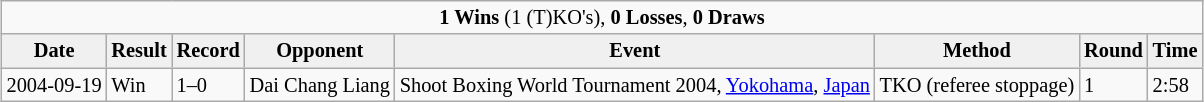<table class="wikitable" style="margin:0.5em auto; font-size:85%">
<tr>
<td style="text-align: center" colspan=8><strong>1 Wins</strong> (1 (T)KO's), <strong>0 Losses</strong>, <strong>0 Draws</strong></td>
</tr>
<tr>
<th style="border-style: none none solid solid; background: #f0f0f0">Date</th>
<th style="border-style: none none solid solid; background: #f0f0f0">Result</th>
<th style="border-style: none none solid solid; background: #f0f0f0">Record</th>
<th style="border-style: none none solid solid; background: #f0f0f0">Opponent</th>
<th style="border-style: none none solid solid; background: #f0f0f0">Event</th>
<th style="border-style: none none solid solid; background: #f0f0f0">Method</th>
<th style="border-style: none none solid solid; background: #f0f0f0">Round</th>
<th style="border-style: none none solid solid; background: #f0f0f0">Time</th>
</tr>
<tr>
<td>2004-09-19</td>
<td>Win</td>
<td>1–0</td>
<td>  Dai Chang Liang</td>
<td>Shoot Boxing World Tournament 2004, <a href='#'>Yokohama</a>, <a href='#'>Japan</a></td>
<td>TKO (referee stoppage)</td>
<td>1</td>
<td>2:58</td>
</tr>
</table>
